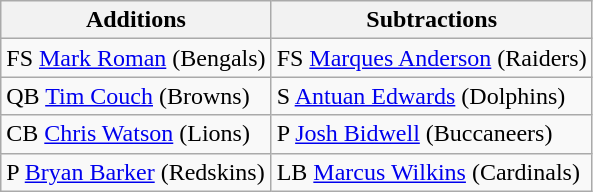<table class="wikitable">
<tr>
<th>Additions</th>
<th>Subtractions</th>
</tr>
<tr>
<td>FS <a href='#'>Mark Roman</a> (Bengals)</td>
<td>FS <a href='#'>Marques Anderson</a> (Raiders)</td>
</tr>
<tr>
<td>QB <a href='#'>Tim Couch</a> (Browns)</td>
<td>S <a href='#'>Antuan Edwards</a> (Dolphins)</td>
</tr>
<tr>
<td>CB <a href='#'>Chris Watson</a> (Lions)</td>
<td>P <a href='#'>Josh Bidwell</a> (Buccaneers)</td>
</tr>
<tr>
<td>P <a href='#'>Bryan Barker</a> (Redskins)</td>
<td>LB <a href='#'>Marcus Wilkins</a> (Cardinals)</td>
</tr>
</table>
